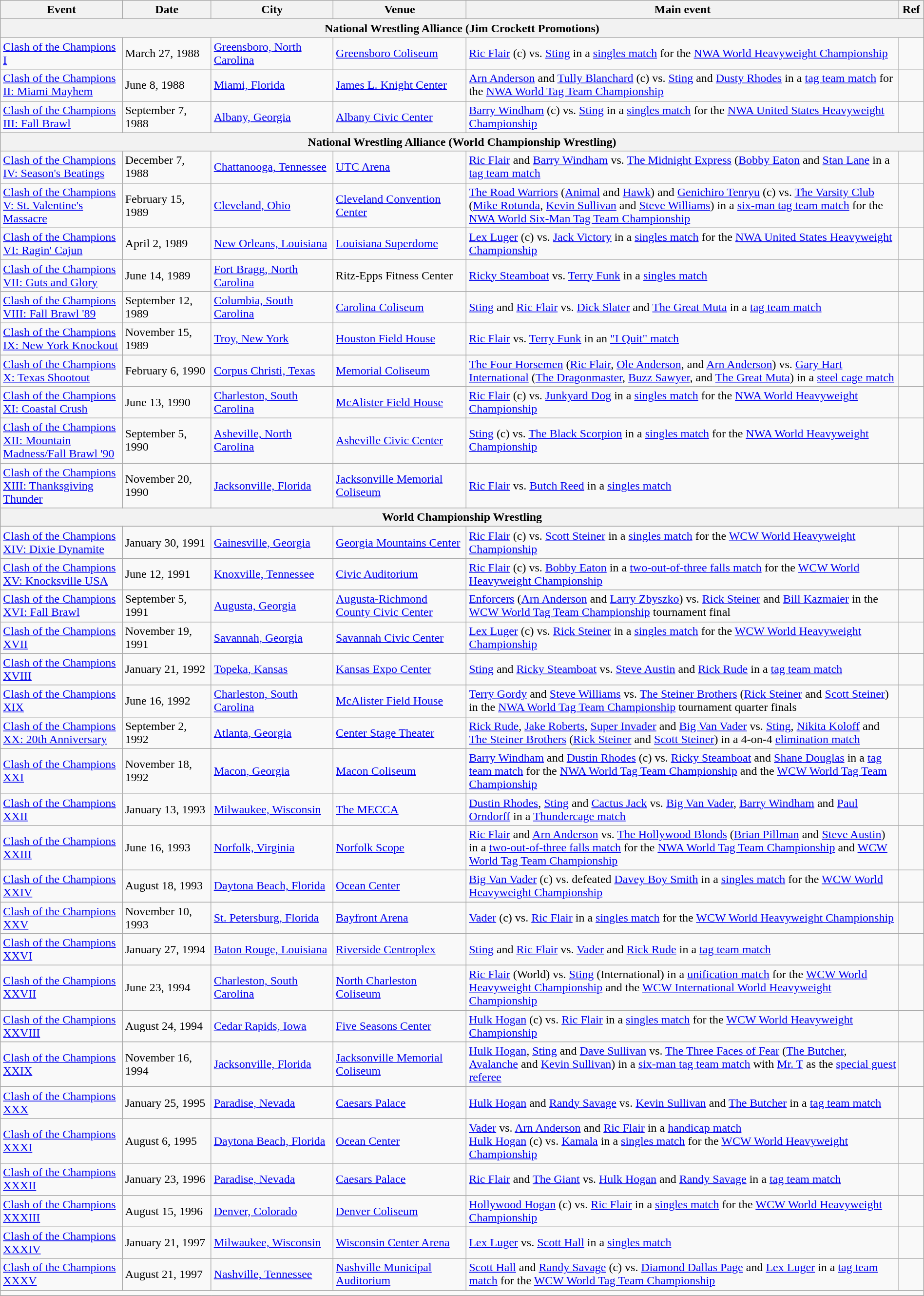<table class="wikitable" width=100%>
<tr>
<th width=11%>Event</th>
<th width=8%>Date</th>
<th width=11%>City</th>
<th width=12%>Venue</th>
<th width=39%>Main event</th>
<th width=1%>Ref</th>
</tr>
<tr>
<th colspan="6">National Wrestling Alliance (Jim Crockett Promotions)</th>
</tr>
<tr>
<td><a href='#'>Clash of the Champions I</a></td>
<td>March 27, 1988</td>
<td><a href='#'>Greensboro, North Carolina</a></td>
<td><a href='#'>Greensboro Coliseum</a></td>
<td><a href='#'>Ric Flair</a> (c) vs. <a href='#'>Sting</a> in a <a href='#'>singles match</a> for the <a href='#'>NWA World Heavyweight Championship</a></td>
<td></td>
</tr>
<tr>
<td><a href='#'>Clash of the Champions II: Miami Mayhem</a></td>
<td>June 8, 1988</td>
<td><a href='#'>Miami, Florida</a></td>
<td><a href='#'>James L. Knight Center</a></td>
<td><a href='#'>Arn Anderson</a> and <a href='#'>Tully Blanchard</a> (c) vs. <a href='#'>Sting</a> and <a href='#'>Dusty Rhodes</a> in a <a href='#'>tag team match</a> for the <a href='#'>NWA World Tag Team Championship</a></td>
<td></td>
</tr>
<tr>
<td><a href='#'>Clash of the Champions III: Fall Brawl</a></td>
<td>September 7, 1988</td>
<td><a href='#'>Albany, Georgia</a></td>
<td><a href='#'>Albany Civic Center</a></td>
<td><a href='#'>Barry Windham</a> (c) vs. <a href='#'>Sting</a> in a <a href='#'>singles match</a> for the <a href='#'>NWA United States Heavyweight Championship</a></td>
<td></td>
</tr>
<tr>
<th colspan="6">National Wrestling Alliance (World Championship Wrestling)</th>
</tr>
<tr>
<td><a href='#'>Clash of the Champions IV: Season's Beatings</a></td>
<td>December 7, 1988</td>
<td><a href='#'>Chattanooga, Tennessee</a></td>
<td><a href='#'>UTC Arena</a></td>
<td><a href='#'>Ric Flair</a> and <a href='#'>Barry Windham</a> vs. <a href='#'>The Midnight Express</a> (<a href='#'>Bobby Eaton</a> and <a href='#'>Stan Lane</a> in a <a href='#'>tag team match</a></td>
<td></td>
</tr>
<tr>
<td><a href='#'>Clash of the Champions V: St. Valentine's Massacre</a></td>
<td>February 15, 1989</td>
<td><a href='#'>Cleveland, Ohio</a></td>
<td><a href='#'>Cleveland Convention Center</a></td>
<td><a href='#'>The Road Warriors</a> (<a href='#'>Animal</a> and <a href='#'>Hawk</a>) and <a href='#'>Genichiro Tenryu</a> (c) vs. <a href='#'>The Varsity Club</a> (<a href='#'>Mike Rotunda</a>, <a href='#'>Kevin Sullivan</a> and <a href='#'>Steve Williams</a>) in a <a href='#'>six-man tag team match</a> for the <a href='#'>NWA World Six-Man Tag Team Championship</a></td>
<td></td>
</tr>
<tr>
<td><a href='#'>Clash of the Champions VI: Ragin' Cajun</a></td>
<td>April 2, 1989</td>
<td><a href='#'>New Orleans, Louisiana</a></td>
<td><a href='#'>Louisiana Superdome</a></td>
<td><a href='#'>Lex Luger</a> (c) vs. <a href='#'>Jack Victory</a> in a <a href='#'>singles match</a> for the <a href='#'>NWA United States Heavyweight Championship</a></td>
<td></td>
</tr>
<tr>
<td><a href='#'>Clash of the Champions VII: Guts and Glory</a></td>
<td>June 14, 1989</td>
<td><a href='#'>Fort Bragg, North Carolina</a></td>
<td>Ritz-Epps Fitness Center</td>
<td><a href='#'>Ricky Steamboat</a> vs. <a href='#'>Terry Funk</a> in a <a href='#'>singles match</a></td>
<td></td>
</tr>
<tr>
<td><a href='#'>Clash of the Champions VIII: Fall Brawl '89</a></td>
<td>September 12, 1989</td>
<td><a href='#'>Columbia, South Carolina</a></td>
<td><a href='#'>Carolina Coliseum</a></td>
<td><a href='#'>Sting</a> and <a href='#'>Ric Flair</a> vs. <a href='#'>Dick Slater</a> and <a href='#'>The Great Muta</a> in a <a href='#'>tag team match</a></td>
<td></td>
</tr>
<tr>
<td><a href='#'>Clash of the Champions IX: New York Knockout</a></td>
<td>November 15, 1989</td>
<td><a href='#'>Troy, New York</a></td>
<td><a href='#'>Houston Field House</a></td>
<td><a href='#'>Ric Flair</a> vs. <a href='#'>Terry Funk</a> in an <a href='#'>"I Quit" match</a></td>
<td></td>
</tr>
<tr>
<td><a href='#'>Clash of the Champions X: Texas Shootout</a></td>
<td>February 6, 1990</td>
<td><a href='#'>Corpus Christi, Texas</a></td>
<td><a href='#'>Memorial Coliseum</a></td>
<td><a href='#'>The Four Horsemen</a> (<a href='#'>Ric Flair</a>, <a href='#'>Ole Anderson</a>, and <a href='#'>Arn Anderson</a>) vs. <a href='#'>Gary Hart International</a> (<a href='#'>The Dragonmaster</a>, <a href='#'>Buzz Sawyer</a>, and <a href='#'>The Great Muta</a>) in a <a href='#'>steel cage match</a></td>
<td></td>
</tr>
<tr>
<td><a href='#'>Clash of the Champions XI: Coastal Crush</a></td>
<td>June 13, 1990</td>
<td><a href='#'>Charleston, South Carolina</a></td>
<td><a href='#'>McAlister Field House</a></td>
<td><a href='#'>Ric Flair</a> (c) vs. <a href='#'>Junkyard Dog</a> in a <a href='#'>singles match</a> for the <a href='#'>NWA World Heavyweight Championship</a></td>
<td></td>
</tr>
<tr>
<td><a href='#'>Clash of the Champions XII: Mountain Madness/Fall Brawl '90</a></td>
<td>September 5, 1990</td>
<td><a href='#'>Asheville, North Carolina</a></td>
<td><a href='#'>Asheville Civic Center</a></td>
<td><a href='#'>Sting</a> (c) vs. <a href='#'>The Black Scorpion</a> in a <a href='#'>singles match</a> for the <a href='#'>NWA World Heavyweight Championship</a></td>
<td></td>
</tr>
<tr>
<td><a href='#'>Clash of the Champions XIII: Thanksgiving Thunder</a></td>
<td>November 20, 1990</td>
<td><a href='#'>Jacksonville, Florida</a></td>
<td><a href='#'>Jacksonville Memorial Coliseum</a></td>
<td><a href='#'>Ric Flair</a> vs. <a href='#'>Butch Reed</a> in a <a href='#'>singles match</a></td>
<td></td>
</tr>
<tr>
<th colspan="6">World Championship Wrestling</th>
</tr>
<tr>
<td><a href='#'>Clash of the Champions XIV: Dixie Dynamite</a></td>
<td>January 30, 1991</td>
<td><a href='#'>Gainesville, Georgia</a></td>
<td><a href='#'>Georgia Mountains Center</a></td>
<td><a href='#'>Ric Flair</a> (c) vs. <a href='#'>Scott Steiner</a> in a <a href='#'>singles match</a> for the <a href='#'>WCW World Heavyweight Championship</a></td>
<td></td>
</tr>
<tr>
<td><a href='#'>Clash of the Champions XV: Knocksville USA</a></td>
<td>June 12, 1991</td>
<td><a href='#'>Knoxville, Tennessee</a></td>
<td><a href='#'>Civic Auditorium</a></td>
<td><a href='#'>Ric Flair</a> (c) vs. <a href='#'>Bobby Eaton</a> in a <a href='#'>two-out-of-three falls match</a> for the <a href='#'>WCW World Heavyweight Championship</a></td>
<td></td>
</tr>
<tr>
<td><a href='#'>Clash of the Champions XVI: Fall Brawl</a></td>
<td>September 5, 1991</td>
<td><a href='#'>Augusta, Georgia</a></td>
<td><a href='#'>Augusta-Richmond County Civic Center</a></td>
<td><a href='#'>Enforcers</a> (<a href='#'>Arn Anderson</a> and <a href='#'>Larry Zbyszko</a>) vs. <a href='#'>Rick Steiner</a> and <a href='#'>Bill Kazmaier</a> in the <a href='#'>WCW World Tag Team Championship</a> tournament final</td>
<td></td>
</tr>
<tr>
<td><a href='#'>Clash of the Champions XVII</a></td>
<td>November 19, 1991</td>
<td><a href='#'>Savannah, Georgia</a></td>
<td><a href='#'>Savannah Civic Center</a></td>
<td><a href='#'>Lex Luger</a> (c) vs. <a href='#'>Rick Steiner</a> in a <a href='#'>singles match</a> for the <a href='#'>WCW World Heavyweight Championship</a></td>
<td></td>
</tr>
<tr>
<td><a href='#'>Clash of the Champions XVIII</a></td>
<td>January 21, 1992</td>
<td><a href='#'>Topeka, Kansas</a></td>
<td><a href='#'>Kansas Expo Center</a></td>
<td><a href='#'>Sting</a> and <a href='#'>Ricky Steamboat</a> vs. <a href='#'>Steve Austin</a> and <a href='#'>Rick Rude</a> in a <a href='#'>tag team match</a></td>
<td></td>
</tr>
<tr>
<td><a href='#'>Clash of the Champions XIX</a></td>
<td>June 16, 1992</td>
<td><a href='#'>Charleston, South Carolina</a></td>
<td><a href='#'>McAlister Field House</a></td>
<td><a href='#'>Terry Gordy</a> and <a href='#'>Steve Williams</a> vs. <a href='#'>The Steiner Brothers</a> (<a href='#'>Rick Steiner</a> and <a href='#'>Scott Steiner</a>) in the <a href='#'>NWA World Tag Team Championship</a> tournament quarter finals</td>
<td></td>
</tr>
<tr>
<td><a href='#'>Clash of the Champions XX: 20th Anniversary</a></td>
<td>September 2, 1992</td>
<td><a href='#'>Atlanta, Georgia</a></td>
<td><a href='#'>Center Stage Theater</a></td>
<td><a href='#'>Rick Rude</a>, <a href='#'>Jake Roberts</a>, <a href='#'>Super Invader</a> and <a href='#'>Big Van Vader</a> vs. <a href='#'>Sting</a>, <a href='#'>Nikita Koloff</a> and <a href='#'>The Steiner Brothers</a> (<a href='#'>Rick Steiner</a> and <a href='#'>Scott Steiner</a>) in a 4-on-4 <a href='#'>elimination match</a></td>
<td></td>
</tr>
<tr>
<td><a href='#'>Clash of the Champions XXI</a></td>
<td>November 18, 1992</td>
<td><a href='#'>Macon, Georgia</a></td>
<td><a href='#'>Macon Coliseum</a></td>
<td><a href='#'>Barry Windham</a> and <a href='#'>Dustin Rhodes</a> (c) vs. <a href='#'>Ricky Steamboat</a> and <a href='#'>Shane Douglas</a> in a <a href='#'>tag team match</a> for the <a href='#'>NWA World Tag Team Championship</a> and the <a href='#'>WCW World Tag Team Championship</a></td>
<td></td>
</tr>
<tr>
<td><a href='#'>Clash of the Champions XXII</a></td>
<td>January 13, 1993</td>
<td><a href='#'>Milwaukee, Wisconsin</a></td>
<td><a href='#'>The MECCA</a></td>
<td><a href='#'>Dustin Rhodes</a>, <a href='#'>Sting</a> and <a href='#'>Cactus Jack</a> vs. <a href='#'>Big Van Vader</a>, <a href='#'>Barry Windham</a> and <a href='#'>Paul Orndorff</a> in a <a href='#'>Thundercage match</a></td>
<td></td>
</tr>
<tr>
<td><a href='#'>Clash of the Champions XXIII</a></td>
<td>June 16, 1993</td>
<td><a href='#'>Norfolk, Virginia</a></td>
<td><a href='#'>Norfolk Scope</a></td>
<td><a href='#'>Ric Flair</a> and <a href='#'>Arn Anderson</a> vs. <a href='#'>The Hollywood Blonds</a> (<a href='#'>Brian Pillman</a> and <a href='#'>Steve Austin</a>) in a <a href='#'>two-out-of-three falls match</a> for the <a href='#'>NWA World Tag Team Championship</a> and <a href='#'>WCW World Tag Team Championship</a></td>
<td></td>
</tr>
<tr>
<td><a href='#'>Clash of the Champions XXIV</a></td>
<td>August 18, 1993</td>
<td><a href='#'>Daytona Beach, Florida</a></td>
<td><a href='#'>Ocean Center</a></td>
<td><a href='#'>Big Van Vader</a> (c) vs. defeated <a href='#'>Davey Boy Smith</a> in a <a href='#'>singles match</a> for the <a href='#'>WCW World Heavyweight Championship</a></td>
<td></td>
</tr>
<tr>
<td><a href='#'>Clash of the Champions XXV</a></td>
<td>November 10, 1993</td>
<td><a href='#'>St. Petersburg, Florida</a></td>
<td><a href='#'>Bayfront Arena</a></td>
<td><a href='#'>Vader</a> (c) vs. <a href='#'>Ric Flair</a> in a <a href='#'>singles match</a> for the <a href='#'>WCW World Heavyweight Championship</a></td>
<td></td>
</tr>
<tr>
<td><a href='#'>Clash of the Champions XXVI</a></td>
<td>January 27, 1994</td>
<td><a href='#'>Baton Rouge, Louisiana</a></td>
<td><a href='#'>Riverside Centroplex</a></td>
<td><a href='#'>Sting</a> and <a href='#'>Ric Flair</a> vs. <a href='#'>Vader</a> and <a href='#'>Rick Rude</a> in a <a href='#'>tag team match</a></td>
<td></td>
</tr>
<tr>
<td><a href='#'>Clash of the Champions XXVII</a></td>
<td>June 23, 1994</td>
<td><a href='#'>Charleston, South Carolina</a></td>
<td><a href='#'>North Charleston Coliseum</a></td>
<td><a href='#'>Ric Flair</a> (World) vs. <a href='#'>Sting</a> (International) in a <a href='#'>unification match</a> for the <a href='#'>WCW World Heavyweight Championship</a> and the <a href='#'>WCW International World Heavyweight Championship</a></td>
<td></td>
</tr>
<tr>
<td><a href='#'>Clash of the Champions XXVIII</a></td>
<td>August 24, 1994</td>
<td><a href='#'>Cedar Rapids, Iowa</a></td>
<td><a href='#'>Five Seasons Center</a></td>
<td><a href='#'>Hulk Hogan</a> (c) vs. <a href='#'>Ric Flair</a> in a <a href='#'>singles match</a> for the <a href='#'>WCW World Heavyweight Championship</a></td>
<td></td>
</tr>
<tr>
<td><a href='#'>Clash of the Champions XXIX</a></td>
<td>November 16, 1994</td>
<td><a href='#'>Jacksonville, Florida</a></td>
<td><a href='#'>Jacksonville Memorial Coliseum</a></td>
<td><a href='#'>Hulk Hogan</a>, <a href='#'>Sting</a> and <a href='#'>Dave Sullivan</a> vs. <a href='#'>The Three Faces of Fear</a> (<a href='#'>The Butcher</a>, <a href='#'>Avalanche</a> and <a href='#'>Kevin Sullivan</a>) in a <a href='#'>six-man tag team match</a> with <a href='#'>Mr. T</a> as the <a href='#'>special guest referee</a></td>
<td></td>
</tr>
<tr>
<td><a href='#'>Clash of the Champions XXX</a></td>
<td>January 25, 1995</td>
<td><a href='#'>Paradise, Nevada</a></td>
<td><a href='#'>Caesars Palace</a></td>
<td><a href='#'>Hulk Hogan</a> and <a href='#'>Randy Savage</a> vs. <a href='#'>Kevin Sullivan</a> and <a href='#'>The Butcher</a> in a <a href='#'>tag team match</a></td>
<td></td>
</tr>
<tr>
<td><a href='#'>Clash of the Champions XXXI</a></td>
<td>August 6, 1995</td>
<td><a href='#'>Daytona Beach, Florida</a></td>
<td><a href='#'>Ocean Center</a></td>
<td><a href='#'>Vader</a> vs. <a href='#'>Arn Anderson</a> and <a href='#'>Ric Flair</a> in a <a href='#'>handicap match</a><br><a href='#'>Hulk Hogan</a> (c) vs. <a href='#'>Kamala</a> in a <a href='#'>singles match</a> for the <a href='#'>WCW World Heavyweight Championship</a></td>
<td></td>
</tr>
<tr>
<td><a href='#'>Clash of the Champions XXXII</a></td>
<td>January 23, 1996</td>
<td><a href='#'>Paradise, Nevada</a></td>
<td><a href='#'>Caesars Palace</a></td>
<td><a href='#'>Ric Flair</a> and <a href='#'>The Giant</a> vs. <a href='#'>Hulk Hogan</a> and <a href='#'>Randy Savage</a> in a <a href='#'>tag team match</a></td>
<td></td>
</tr>
<tr>
<td><a href='#'>Clash of the Champions XXXIII</a></td>
<td>August 15, 1996</td>
<td><a href='#'>Denver, Colorado</a></td>
<td><a href='#'>Denver Coliseum</a></td>
<td><a href='#'>Hollywood Hogan</a> (c) vs. <a href='#'>Ric Flair</a> in a <a href='#'>singles match</a> for the <a href='#'>WCW World Heavyweight Championship</a></td>
<td></td>
</tr>
<tr>
<td><a href='#'>Clash of the Champions XXXIV</a></td>
<td>January 21, 1997</td>
<td><a href='#'>Milwaukee, Wisconsin</a></td>
<td><a href='#'>Wisconsin Center Arena</a></td>
<td><a href='#'>Lex Luger</a> vs. <a href='#'>Scott Hall</a> in a <a href='#'>singles match</a></td>
<td></td>
</tr>
<tr>
<td><a href='#'>Clash of the Champions XXXV</a></td>
<td>August 21, 1997</td>
<td><a href='#'>Nashville, Tennessee</a></td>
<td><a href='#'>Nashville Municipal Auditorium</a></td>
<td><a href='#'>Scott Hall</a> and <a href='#'>Randy Savage</a> (c) vs. <a href='#'>Diamond Dallas Page</a> and <a href='#'>Lex Luger</a> in a <a href='#'>tag team match</a> for the <a href='#'>WCW World Tag Team Championship</a></td>
<td></td>
</tr>
<tr>
<td colspan="6"></td>
</tr>
<tr>
</tr>
</table>
